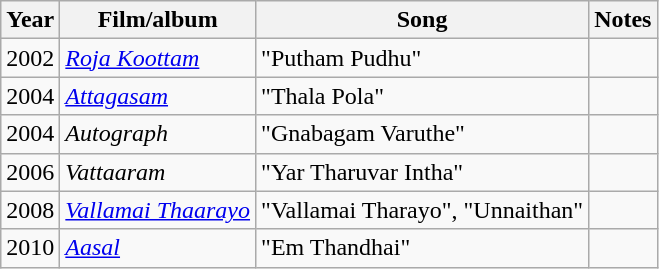<table class="wikitable">
<tr>
<th>Year</th>
<th>Film/album</th>
<th>Song</th>
<th>Notes</th>
</tr>
<tr>
<td>2002</td>
<td><em><a href='#'>Roja Koottam</a></em></td>
<td>"Putham Pudhu"</td>
<td></td>
</tr>
<tr>
<td>2004</td>
<td><em><a href='#'>Attagasam</a></em></td>
<td>"Thala Pola"</td>
<td></td>
</tr>
<tr>
<td>2004</td>
<td><em>Autograph</em></td>
<td>"Gnabagam Varuthe"</td>
<td></td>
</tr>
<tr>
<td>2006</td>
<td><em>Vattaaram</em></td>
<td>"Yar Tharuvar Intha"</td>
<td></td>
</tr>
<tr>
<td>2008</td>
<td><em><a href='#'>Vallamai Thaarayo</a></em></td>
<td>"Vallamai Tharayo", "Unnaithan"</td>
<td></td>
</tr>
<tr>
<td>2010</td>
<td><em><a href='#'>Aasal</a></em></td>
<td>"Em Thandhai"</td>
<td></td>
</tr>
</table>
